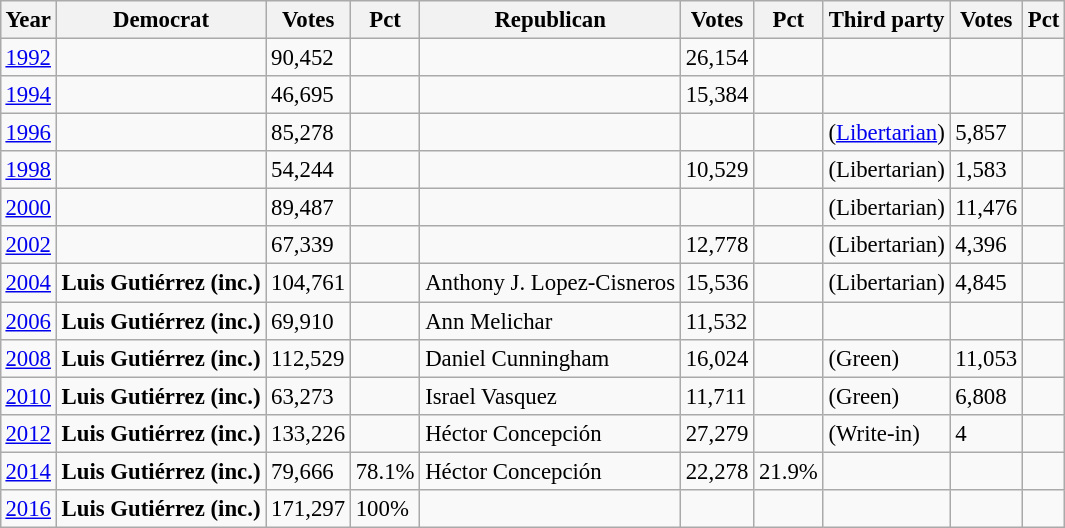<table class="wikitable" style="margin:0.5em ; font-size:95%">
<tr>
<th>Year</th>
<th>Democrat</th>
<th>Votes</th>
<th>Pct</th>
<th>Republican</th>
<th>Votes</th>
<th>Pct</th>
<th>Third party</th>
<th>Votes</th>
<th>Pct</th>
</tr>
<tr>
<td><a href='#'>1992</a></td>
<td></td>
<td>90,452</td>
<td></td>
<td></td>
<td>26,154</td>
<td></td>
<td></td>
<td></td>
<td></td>
</tr>
<tr>
<td><a href='#'>1994</a></td>
<td></td>
<td>46,695</td>
<td></td>
<td></td>
<td>15,384</td>
<td></td>
<td></td>
<td></td>
<td></td>
</tr>
<tr>
<td><a href='#'>1996</a></td>
<td></td>
<td>85,278</td>
<td></td>
<td></td>
<td></td>
<td></td>
<td> (<a href='#'>Libertarian</a>)</td>
<td>5,857</td>
<td></td>
</tr>
<tr>
<td><a href='#'>1998</a></td>
<td></td>
<td>54,244</td>
<td></td>
<td></td>
<td>10,529</td>
<td></td>
<td> (Libertarian)</td>
<td>1,583</td>
<td></td>
</tr>
<tr>
<td><a href='#'>2000</a></td>
<td></td>
<td>89,487</td>
<td></td>
<td></td>
<td></td>
<td></td>
<td> (Libertarian)</td>
<td>11,476</td>
<td></td>
</tr>
<tr>
<td><a href='#'>2002</a></td>
<td></td>
<td>67,339</td>
<td></td>
<td></td>
<td>12,778</td>
<td></td>
<td> (Libertarian)</td>
<td>4,396</td>
<td></td>
</tr>
<tr>
<td><a href='#'>2004</a></td>
<td><strong>Luis Gutiérrez (inc.)</strong></td>
<td>104,761</td>
<td></td>
<td>Anthony J. Lopez-Cisneros</td>
<td>15,536</td>
<td></td>
<td> (Libertarian)</td>
<td>4,845</td>
<td></td>
</tr>
<tr>
<td><a href='#'>2006</a></td>
<td><strong>Luis Gutiérrez (inc.)</strong></td>
<td>69,910</td>
<td></td>
<td>Ann Melichar</td>
<td>11,532</td>
<td></td>
<td></td>
<td></td>
<td></td>
</tr>
<tr>
<td><a href='#'>2008</a></td>
<td><strong>Luis Gutiérrez (inc.)</strong></td>
<td>112,529</td>
<td></td>
<td>Daniel Cunningham</td>
<td>16,024</td>
<td></td>
<td> (Green)</td>
<td>11,053</td>
<td></td>
</tr>
<tr>
<td><a href='#'>2010</a></td>
<td><strong>Luis Gutiérrez (inc.)</strong></td>
<td>63,273</td>
<td></td>
<td>Israel Vasquez</td>
<td>11,711</td>
<td></td>
<td> (Green)</td>
<td>6,808</td>
<td></td>
</tr>
<tr>
<td><a href='#'>2012</a></td>
<td><strong>Luis Gutiérrez (inc.)</strong></td>
<td>133,226</td>
<td></td>
<td>Héctor Concepción</td>
<td>27,279</td>
<td></td>
<td> (Write-in)</td>
<td>4</td>
<td></td>
</tr>
<tr>
<td><a href='#'>2014</a></td>
<td><strong>Luis Gutiérrez (inc.)</strong></td>
<td>79,666</td>
<td>78.1%</td>
<td>Héctor Concepción</td>
<td>22,278</td>
<td>21.9%</td>
<td></td>
<td></td>
<td></td>
</tr>
<tr>
<td><a href='#'>2016</a></td>
<td><strong>Luis Gutiérrez (inc.)</strong></td>
<td>171,297</td>
<td>100%</td>
<td></td>
<td></td>
<td></td>
<td></td>
<td></td>
<td></td>
</tr>
</table>
